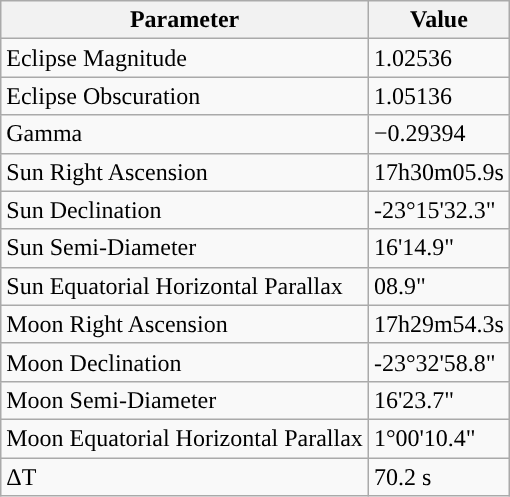<table class="wikitable">
<tr>
<th>Parameter</th>
<th>Value</th>
</tr>
<tr>
<td>Eclipse Magnitude</td>
<td>1.02536</td>
</tr>
<tr>
<td>Eclipse Obscuration</td>
<td>1.05136</td>
</tr>
<tr>
<td>Gamma</td>
<td>−0.29394</td>
</tr>
<tr>
<td>Sun Right Ascension</td>
<td>17h30m05.9s</td>
</tr>
<tr>
<td>Sun Declination</td>
<td>-23°15'32.3"</td>
</tr>
<tr>
<td>Sun Semi-Diameter</td>
<td>16'14.9"</td>
</tr>
<tr>
<td>Sun Equatorial Horizontal Parallax</td>
<td>08.9"</td>
</tr>
<tr>
<td>Moon Right Ascension</td>
<td>17h29m54.3s</td>
</tr>
<tr>
<td>Moon Declination</td>
<td>-23°32'58.8"</td>
</tr>
<tr>
<td>Moon Semi-Diameter</td>
<td>16'23.7"</td>
</tr>
<tr>
<td>Moon Equatorial Horizontal Parallax</td>
<td>1°00'10.4"</td>
</tr>
<tr>
<td>ΔT</td>
<td>70.2 s</td>
</tr>
</table>
